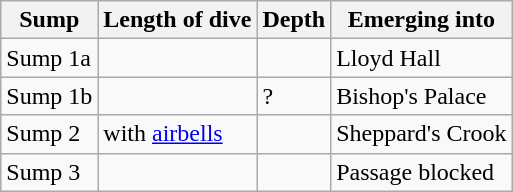<table class="wikitable">
<tr>
<th>Sump</th>
<th>Length of dive</th>
<th>Depth</th>
<th>Emerging into</th>
</tr>
<tr>
<td>Sump 1a</td>
<td></td>
<td></td>
<td>Lloyd Hall</td>
</tr>
<tr>
<td>Sump 1b</td>
<td></td>
<td>?</td>
<td>Bishop's Palace</td>
</tr>
<tr>
<td>Sump 2</td>
<td> with <a href='#'>airbells</a></td>
<td></td>
<td>Sheppard's Crook</td>
</tr>
<tr>
<td>Sump 3</td>
<td></td>
<td></td>
<td>Passage blocked</td>
</tr>
</table>
